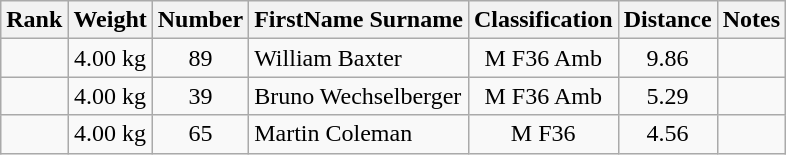<table class="wikitable sortable" style="text-align:center">
<tr>
<th>Rank</th>
<th>Weight</th>
<th>Number</th>
<th>FirstName Surname</th>
<th>Classification</th>
<th>Distance</th>
<th>Notes</th>
</tr>
<tr>
<td></td>
<td>4.00 kg</td>
<td>89</td>
<td style="text-align:left"> William Baxter</td>
<td>M F36 Amb</td>
<td>9.86</td>
<td></td>
</tr>
<tr>
<td></td>
<td>4.00 kg</td>
<td>39</td>
<td style="text-align:left"> Bruno Wechselberger</td>
<td>M F36 Amb</td>
<td>5.29</td>
<td></td>
</tr>
<tr>
<td></td>
<td>4.00 kg</td>
<td>65</td>
<td style="text-align:left"> Martin Coleman</td>
<td>M F36</td>
<td>4.56</td>
<td></td>
</tr>
</table>
